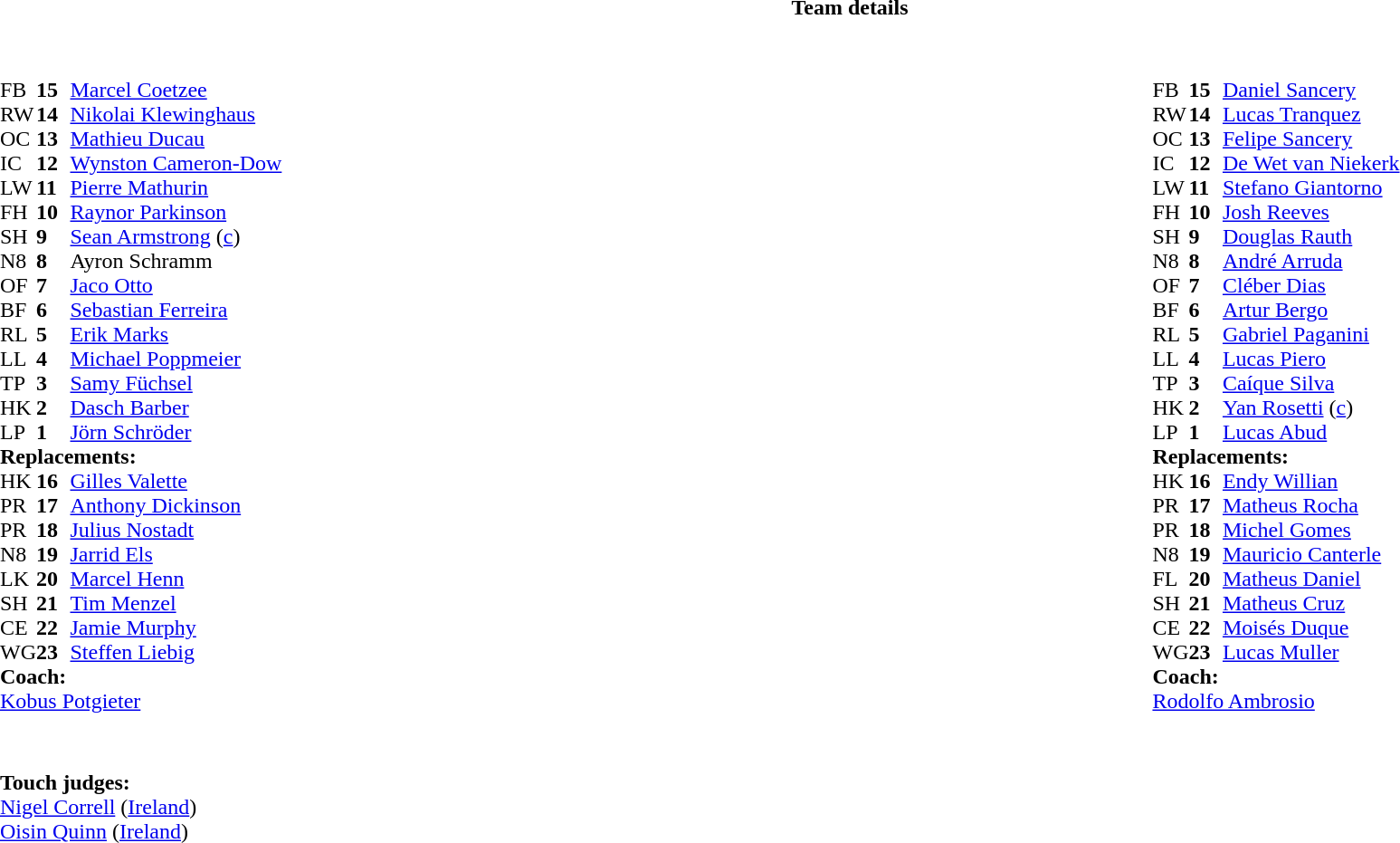<table border="0" style="width:100%" class="collapsible collapsed">
<tr>
<th>Team details</th>
</tr>
<tr>
<td><br><table style="width:100%">
<tr>
<td style="vertical-align:top;width:50%"><br><table style="font-size:100%" cellspacing="0" cellpadding="0">
<tr>
<th width="25"></th>
<th width="25"></th>
</tr>
<tr>
<td>FB</td>
<td><strong>15</strong></td>
<td><a href='#'>Marcel Coetzee</a></td>
</tr>
<tr>
<td>RW</td>
<td><strong>14</strong></td>
<td><a href='#'>Nikolai Klewinghaus</a></td>
</tr>
<tr>
<td>OC</td>
<td><strong>13</strong></td>
<td><a href='#'>Mathieu Ducau</a></td>
<td></td>
<td></td>
</tr>
<tr>
<td>IC</td>
<td><strong>12</strong></td>
<td><a href='#'>Wynston Cameron-Dow</a></td>
</tr>
<tr>
<td>LW</td>
<td><strong>11</strong></td>
<td><a href='#'>Pierre Mathurin</a></td>
</tr>
<tr>
<td>FH</td>
<td><strong>10</strong></td>
<td><a href='#'>Raynor Parkinson</a></td>
</tr>
<tr>
<td>SH</td>
<td><strong>9</strong></td>
<td><a href='#'>Sean Armstrong</a> (<a href='#'>c</a>)</td>
<td></td>
<td></td>
</tr>
<tr>
<td>N8</td>
<td><strong>8</strong></td>
<td>Ayron Schramm</td>
</tr>
<tr>
<td>OF</td>
<td><strong>7</strong></td>
<td><a href='#'>Jaco Otto</a></td>
<td></td>
<td></td>
</tr>
<tr>
<td>BF</td>
<td><strong>6</strong></td>
<td><a href='#'>Sebastian Ferreira</a></td>
<td></td>
<td></td>
</tr>
<tr>
<td>RL</td>
<td><strong>5</strong></td>
<td><a href='#'>Erik Marks</a></td>
</tr>
<tr>
<td>LL</td>
<td><strong>4</strong></td>
<td><a href='#'>Michael Poppmeier</a></td>
</tr>
<tr>
<td>TP</td>
<td><strong>3</strong></td>
<td><a href='#'>Samy Füchsel</a></td>
<td></td>
<td></td>
</tr>
<tr>
<td>HK</td>
<td><strong>2</strong></td>
<td><a href='#'>Dasch Barber</a></td>
<td></td>
<td></td>
</tr>
<tr>
<td>LP</td>
<td><strong>1</strong></td>
<td><a href='#'>Jörn Schröder</a></td>
<td></td>
<td></td>
</tr>
<tr>
<td colspan=3><strong>Replacements:</strong></td>
</tr>
<tr>
<td>HK</td>
<td><strong>16</strong></td>
<td><a href='#'>Gilles Valette</a></td>
<td></td>
<td></td>
</tr>
<tr>
<td>PR</td>
<td><strong>17</strong></td>
<td><a href='#'>Anthony Dickinson</a></td>
<td></td>
<td></td>
</tr>
<tr>
<td>PR</td>
<td><strong>18</strong></td>
<td><a href='#'>Julius Nostadt</a></td>
<td></td>
<td></td>
</tr>
<tr>
<td>N8</td>
<td><strong>19</strong></td>
<td><a href='#'>Jarrid Els</a></td>
<td></td>
<td></td>
</tr>
<tr>
<td>LK</td>
<td><strong>20</strong></td>
<td><a href='#'>Marcel Henn</a></td>
<td></td>
<td></td>
</tr>
<tr>
<td>SH</td>
<td><strong>21</strong></td>
<td><a href='#'>Tim Menzel</a></td>
<td></td>
<td></td>
</tr>
<tr>
<td>CE</td>
<td><strong>22</strong></td>
<td><a href='#'>Jamie Murphy</a></td>
<td></td>
<td></td>
</tr>
<tr>
<td>WG</td>
<td><strong>23</strong></td>
<td><a href='#'>Steffen Liebig</a></td>
</tr>
<tr>
<td colspan=3><strong>Coach:</strong></td>
</tr>
<tr>
<td colspan="4"> <a href='#'>Kobus Potgieter</a></td>
</tr>
</table>
</td>
<td style="vertical-align:top;width:50%"><br><table cellspacing="0" cellpadding="0" style="font-size:100%;margin:auto">
<tr>
<th width="25"></th>
<th width="25"></th>
</tr>
<tr>
<td>FB</td>
<td><strong>15</strong></td>
<td><a href='#'>Daniel Sancery</a></td>
</tr>
<tr>
<td>RW</td>
<td><strong>14</strong></td>
<td><a href='#'>Lucas Tranquez</a></td>
<td></td>
<td></td>
</tr>
<tr>
<td>OC</td>
<td><strong>13</strong></td>
<td><a href='#'>Felipe Sancery</a></td>
</tr>
<tr>
<td>IC</td>
<td><strong>12</strong></td>
<td><a href='#'>De Wet van Niekerk</a></td>
</tr>
<tr>
<td>LW</td>
<td><strong>11</strong></td>
<td><a href='#'>Stefano Giantorno</a></td>
<td></td>
<td></td>
</tr>
<tr>
<td>FH</td>
<td><strong>10</strong></td>
<td><a href='#'>Josh Reeves</a></td>
</tr>
<tr>
<td>SH</td>
<td><strong>9</strong></td>
<td><a href='#'>Douglas Rauth</a></td>
<td></td>
<td></td>
</tr>
<tr>
<td>N8</td>
<td><strong>8</strong></td>
<td><a href='#'>André Arruda</a></td>
</tr>
<tr>
<td>OF</td>
<td><strong>7</strong></td>
<td><a href='#'>Cléber Dias</a></td>
</tr>
<tr>
<td>BF</td>
<td><strong>6</strong></td>
<td><a href='#'>Artur Bergo</a></td>
<td></td>
<td></td>
</tr>
<tr>
<td>RL</td>
<td><strong>5</strong></td>
<td><a href='#'>Gabriel Paganini</a></td>
</tr>
<tr>
<td>LL</td>
<td><strong>4</strong></td>
<td><a href='#'>Lucas Piero</a></td>
<td></td>
<td></td>
<td></td>
</tr>
<tr>
<td>TP</td>
<td><strong>3</strong></td>
<td><a href='#'>Caíque Silva</a></td>
<td></td>
<td></td>
</tr>
<tr>
<td>HK</td>
<td><strong>2</strong></td>
<td><a href='#'>Yan Rosetti</a> (<a href='#'>c</a>)</td>
<td></td>
<td></td>
<td></td>
</tr>
<tr>
<td>LP</td>
<td><strong>1</strong></td>
<td><a href='#'>Lucas Abud</a></td>
<td></td>
<td></td>
</tr>
<tr>
<td colspan=3><strong>Replacements:</strong></td>
</tr>
<tr>
<td>HK</td>
<td><strong>16</strong></td>
<td><a href='#'>Endy Willian</a></td>
<td></td>
<td></td>
</tr>
<tr>
<td>PR</td>
<td><strong>17</strong></td>
<td><a href='#'>Matheus Rocha</a></td>
<td></td>
<td></td>
</tr>
<tr>
<td>PR</td>
<td><strong>18</strong></td>
<td><a href='#'>Michel Gomes</a></td>
<td></td>
<td></td>
</tr>
<tr>
<td>N8</td>
<td><strong>19</strong></td>
<td><a href='#'>Mauricio Canterle</a></td>
</tr>
<tr>
<td>FL</td>
<td><strong>20</strong></td>
<td><a href='#'>Matheus Daniel</a></td>
<td></td>
<td></td>
</tr>
<tr>
<td>SH</td>
<td><strong>21</strong></td>
<td><a href='#'>Matheus Cruz</a></td>
<td></td>
<td></td>
</tr>
<tr>
<td>CE</td>
<td><strong>22</strong></td>
<td><a href='#'>Moisés Duque</a></td>
<td></td>
<td></td>
</tr>
<tr>
<td>WG</td>
<td><strong>23</strong></td>
<td><a href='#'>Lucas Muller</a></td>
<td></td>
<td></td>
</tr>
<tr>
<td colspan=3><strong>Coach:</strong></td>
</tr>
<tr>
<td colspan="4"> <a href='#'>Rodolfo Ambrosio</a></td>
</tr>
</table>
</td>
</tr>
</table>
<table style="width:100%;font-size:100%">
<tr>
<td><br><br><strong>Touch judges:</strong>
<br><a href='#'>Nigel Correll</a> (<a href='#'>Ireland</a>)
<br><a href='#'>Oisin Quinn</a> (<a href='#'>Ireland</a>)</td>
</tr>
</table>
</td>
</tr>
</table>
